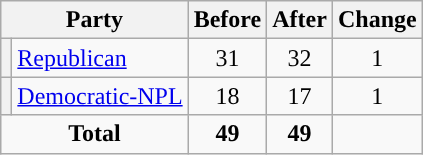<table class="wikitable" style="text-align:center;">
<tr>
<th colspan="2">Party</th>
<th>Before</th>
<th>After</th>
<th>Change</th>
</tr>
<tr>
<th style="background-color:"></th>
<td style="text-align:left;"><a href='#'>Republican</a></td>
<td>31</td>
<td>32</td>
<td> 1</td>
</tr>
<tr>
<th style="background-color:"></th>
<td style="text-align:left;"><a href='#'>Democratic-NPL</a></td>
<td>18</td>
<td>17</td>
<td> 1</td>
</tr>
<tr>
<td colspan="2"><strong>Total</strong></td>
<td><strong>49</strong></td>
<td><strong>49</strong></td>
<td></td>
</tr>
</table>
